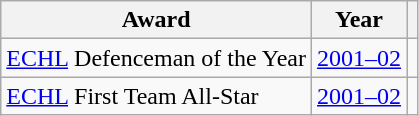<table class="wikitable">
<tr>
<th>Award</th>
<th>Year</th>
<th></th>
</tr>
<tr>
<td><a href='#'>ECHL</a> Defenceman of the Year</td>
<td><a href='#'>2001–02</a></td>
<td></td>
</tr>
<tr>
<td><a href='#'>ECHL</a> First Team All-Star</td>
<td><a href='#'>2001–02</a></td>
<td></td>
</tr>
</table>
